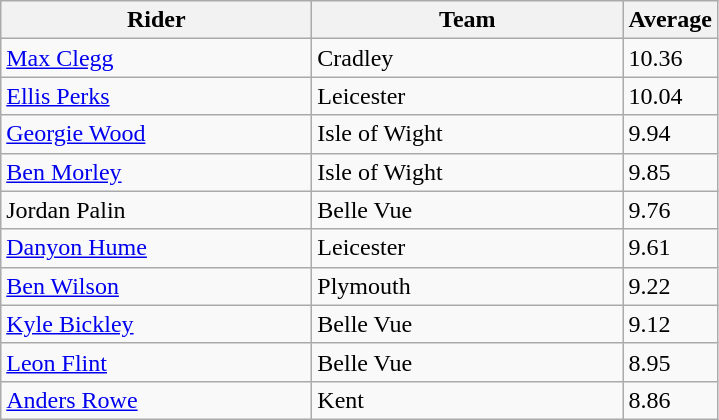<table class="wikitable" style="font-size: 100%">
<tr>
<th width=200>Rider</th>
<th width=200>Team</th>
<th width=40>Average</th>
</tr>
<tr>
<td align="left"> <a href='#'>Max Clegg</a></td>
<td>Cradley</td>
<td>10.36</td>
</tr>
<tr>
<td align="left"> <a href='#'>Ellis Perks</a></td>
<td>Leicester</td>
<td>10.04</td>
</tr>
<tr>
<td align="left"> <a href='#'>Georgie Wood</a></td>
<td Isle of Wight Warriors>Isle of Wight</td>
<td>9.94</td>
</tr>
<tr>
<td align="left"> <a href='#'>Ben Morley</a></td>
<td Isle of Wight Warriors)>Isle of Wight</td>
<td>9.85</td>
</tr>
<tr>
<td align="left"> Jordan Palin</td>
<td>Belle Vue</td>
<td>9.76</td>
</tr>
<tr>
<td align="left"> <a href='#'>Danyon Hume</a></td>
<td>Leicester</td>
<td>9.61</td>
</tr>
<tr>
<td align="left"> <a href='#'>Ben Wilson</a></td>
<td>Plymouth</td>
<td>9.22</td>
</tr>
<tr>
<td align="left"> <a href='#'>Kyle Bickley</a></td>
<td>Belle Vue</td>
<td>9.12</td>
</tr>
<tr>
<td align="left"> <a href='#'>Leon Flint</a></td>
<td>Belle Vue</td>
<td>8.95</td>
</tr>
<tr>
<td align="left"> <a href='#'>Anders Rowe</a></td>
<td>Kent</td>
<td>8.86</td>
</tr>
</table>
